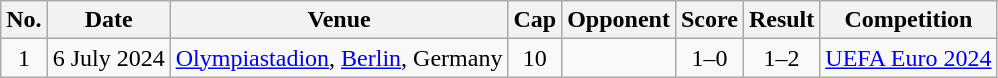<table class="wikitable sortable">
<tr>
<th scope="col">No.</th>
<th scope="col" data-sort-type="date">Date</th>
<th scope="col">Venue</th>
<th scope="col">Cap</th>
<th scope="col">Opponent</th>
<th scope="col">Score</th>
<th scope="col">Result</th>
<th scope="col">Competition</th>
</tr>
<tr>
<td align="center">1</td>
<td>6 July 2024</td>
<td><a href='#'>Olympiastadion</a>, <a href='#'>Berlin</a>, Germany</td>
<td align="center">10</td>
<td></td>
<td align="center">1–0</td>
<td align="center">1–2</td>
<td><a href='#'>UEFA Euro 2024</a></td>
</tr>
</table>
